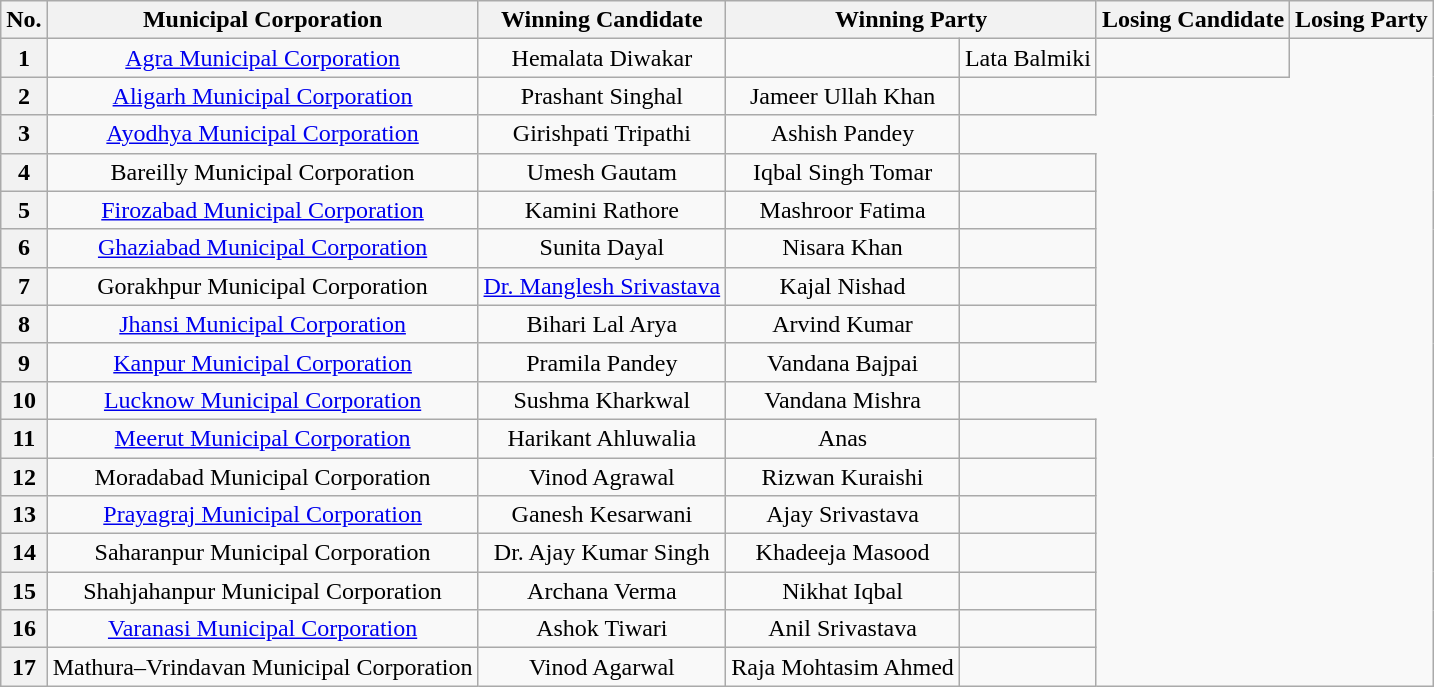<table class="wikitable sortable" style="text-align:center">
<tr>
<th align="Centre">No.</th>
<th align="Centre">Municipal Corporation</th>
<th align="Centre">Winning Candidate</th>
<th colspan="2">Winning Party</th>
<th>Losing Candidate</th>
<th colspan="2">Losing Party</th>
</tr>
<tr>
<th>1</th>
<td><a href='#'>Agra Municipal Corporation</a></td>
<td>Hemalata Diwakar</td>
<td></td>
<td>Lata Balmiki</td>
<td></td>
</tr>
<tr>
<th>2</th>
<td><a href='#'>Aligarh Municipal Corporation</a></td>
<td>Prashant Singhal</td>
<td>Jameer Ullah Khan</td>
<td></td>
</tr>
<tr>
<th>3</th>
<td><a href='#'>Ayodhya Municipal Corporation</a></td>
<td>Girishpati Tripathi</td>
<td>Ashish Pandey</td>
</tr>
<tr>
<th>4</th>
<td>Bareilly Municipal Corporation</td>
<td>Umesh Gautam</td>
<td>Iqbal Singh Tomar</td>
<td></td>
</tr>
<tr>
<th>5</th>
<td><a href='#'>Firozabad Municipal Corporation</a></td>
<td>Kamini Rathore</td>
<td>Mashroor Fatima</td>
<td></td>
</tr>
<tr>
<th>6</th>
<td><a href='#'>Ghaziabad Municipal Corporation</a></td>
<td>Sunita Dayal</td>
<td>Nisara Khan</td>
<td></td>
</tr>
<tr>
<th>7</th>
<td>Gorakhpur Municipal Corporation</td>
<td><a href='#'>Dr. Manglesh Srivastava</a></td>
<td>Kajal Nishad</td>
<td></td>
</tr>
<tr>
<th>8</th>
<td><a href='#'>Jhansi Municipal Corporation</a></td>
<td>Bihari Lal Arya</td>
<td>Arvind Kumar</td>
<td></td>
</tr>
<tr>
<th>9</th>
<td><a href='#'>Kanpur Municipal Corporation</a></td>
<td>Pramila Pandey</td>
<td>Vandana Bajpai</td>
<td></td>
</tr>
<tr>
<th>10</th>
<td><a href='#'>Lucknow Municipal Corporation</a></td>
<td>Sushma Kharkwal</td>
<td>Vandana Mishra</td>
</tr>
<tr>
<th>11</th>
<td><a href='#'>Meerut Municipal Corporation</a></td>
<td>Harikant Ahluwalia</td>
<td>Anas</td>
<td></td>
</tr>
<tr>
<th>12</th>
<td>Moradabad Municipal Corporation</td>
<td>Vinod Agrawal</td>
<td>Rizwan Kuraishi</td>
<td></td>
</tr>
<tr>
<th>13</th>
<td><a href='#'>Prayagraj Municipal Corporation</a></td>
<td>Ganesh Kesarwani</td>
<td>Ajay Srivastava</td>
<td></td>
</tr>
<tr>
<th>14</th>
<td>Saharanpur Municipal Corporation</td>
<td>Dr. Ajay Kumar Singh</td>
<td>Khadeeja Masood</td>
<td></td>
</tr>
<tr>
<th>15</th>
<td>Shahjahanpur Municipal Corporation</td>
<td>Archana Verma</td>
<td>Nikhat Iqbal</td>
<td></td>
</tr>
<tr>
<th>16</th>
<td><a href='#'>Varanasi Municipal Corporation</a></td>
<td>Ashok Tiwari</td>
<td>Anil Srivastava</td>
<td></td>
</tr>
<tr>
<th>17</th>
<td>Mathura–Vrindavan Municipal Corporation</td>
<td>Vinod Agarwal</td>
<td>Raja Mohtasim Ahmed</td>
<td></td>
</tr>
</table>
